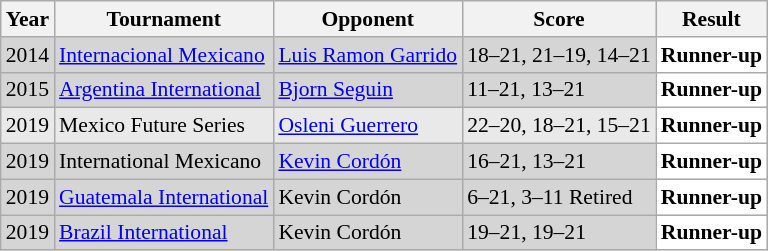<table class="sortable wikitable" style="font-size: 90%;">
<tr>
<th>Year</th>
<th>Tournament</th>
<th>Opponent</th>
<th>Score</th>
<th>Result</th>
</tr>
<tr style="background:#D5D5D5">
<td align="center">2014</td>
<td align="left"><a href='#'>Internacional Mexicano</a></td>
<td align="left"> <a href='#'>Luis Ramon Garrido</a></td>
<td align="left">18–21, 21–19, 14–21</td>
<td style="text-align:left; background:white"> <strong>Runner-up</strong></td>
</tr>
<tr style="background:#D5D5D5">
<td align="center">2015</td>
<td align="left"><a href='#'>Argentina International</a></td>
<td align="left"> <a href='#'>Bjorn Seguin</a></td>
<td align="left">11–21, 13–21</td>
<td style="text-align:left; background:white"> <strong>Runner-up</strong></td>
</tr>
<tr style="background:#E9E9E9">
<td align="center">2019</td>
<td align="left">Mexico Future Series</td>
<td align="left"> <a href='#'>Osleni Guerrero</a></td>
<td align="left">22–20, 18–21, 15–21</td>
<td style="text-align:left; background:white"> <strong>Runner-up</strong></td>
</tr>
<tr style="background:#D5D5D5">
<td align="center">2019</td>
<td align="left">International Mexicano</td>
<td align="left"> <a href='#'>Kevin Cordón</a></td>
<td align="left">16–21, 13–21</td>
<td style="text-align:left; background:white"> <strong>Runner-up</strong></td>
</tr>
<tr style="background:#D5D5D5">
<td align="center">2019</td>
<td align="left"><a href='#'>Guatemala International</a></td>
<td align="left"> Kevin Cordón</td>
<td align="left">6–21, 3–11 Retired</td>
<td style="text-align:left; background:white"> <strong>Runner-up</strong></td>
</tr>
<tr style="background:#D5D5D5">
<td align="center">2019</td>
<td align="left"><a href='#'>Brazil International</a></td>
<td align="left"> Kevin Cordón</td>
<td align="left">19–21, 19–21</td>
<td style="text-align:left; background:white"> <strong>Runner-up</strong></td>
</tr>
</table>
